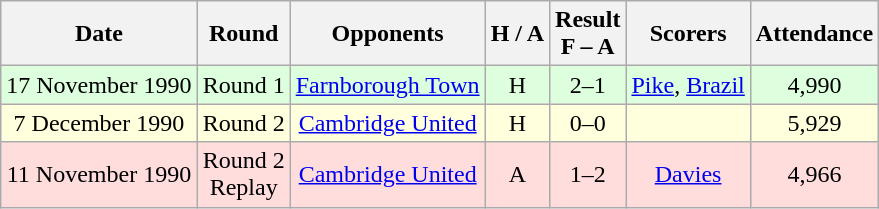<table class="wikitable" style="text-align:center">
<tr>
<th>Date</th>
<th>Round</th>
<th>Opponents</th>
<th>H / A</th>
<th>Result<br>F – A</th>
<th>Scorers</th>
<th>Attendance</th>
</tr>
<tr bgcolor="#ddffdd">
<td>17 November 1990</td>
<td>Round 1</td>
<td><a href='#'>Farnborough Town</a></td>
<td>H</td>
<td>2–1</td>
<td><a href='#'>Pike</a>, <a href='#'>Brazil</a></td>
<td>4,990</td>
</tr>
<tr bgcolor="#ffffdd">
<td>7 December 1990</td>
<td>Round 2</td>
<td><a href='#'>Cambridge United</a></td>
<td>H</td>
<td>0–0</td>
<td> </td>
<td>5,929</td>
</tr>
<tr bgcolor="#ffdddd">
<td>11 November 1990</td>
<td>Round 2<br>Replay</td>
<td><a href='#'>Cambridge United</a></td>
<td>A</td>
<td>1–2</td>
<td><a href='#'>Davies</a></td>
<td>4,966</td>
</tr>
</table>
